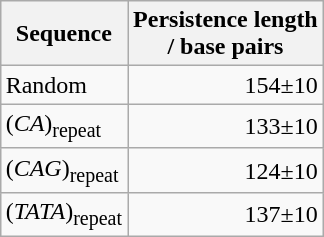<table align="right" class="wikitable">
<tr>
<th>Sequence</th>
<th>Persistence length<br>/ base pairs</th>
</tr>
<tr>
<td>Random</td>
<td align="right">154±10</td>
</tr>
<tr>
<td>(<em>CA</em>)<sub>repeat</sub></td>
<td align="right">133±10</td>
</tr>
<tr>
<td>(<em>CAG</em>)<sub>repeat</sub></td>
<td align="right">124±10</td>
</tr>
<tr>
<td>(<em>TATA</em>)<sub>repeat</sub></td>
<td align="right">137±10</td>
</tr>
</table>
